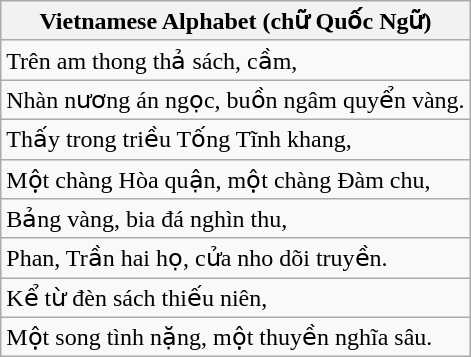<table class="wikitable">
<tr>
<th>Vietnamese Alphabet (chữ Quốc Ngữ)</th>
</tr>
<tr>
<td>Trên am thong thả sách, cầm,</td>
</tr>
<tr>
<td>Nhàn nương án ngọc, buồn ngâm quyển vàng.</td>
</tr>
<tr>
<td>Thấy trong triều Tống Tĩnh khang,</td>
</tr>
<tr>
<td>Một chàng Hòa quận, một chàng Đàm chu,</td>
</tr>
<tr>
<td>Bảng vàng, bia đá nghìn thu,</td>
</tr>
<tr>
<td>Phan, Trần hai họ, cửa nho dõi truyền.</td>
</tr>
<tr>
<td>Kể từ đèn sách thiếu niên,</td>
</tr>
<tr>
<td>Một song tình nặng, một thuyền nghĩa sâu.</td>
</tr>
</table>
